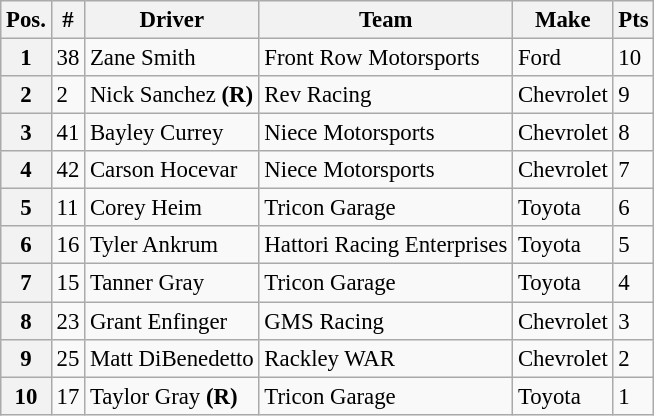<table class="wikitable" style="font-size:95%">
<tr>
<th>Pos.</th>
<th>#</th>
<th>Driver</th>
<th>Team</th>
<th>Make</th>
<th>Pts</th>
</tr>
<tr>
<th>1</th>
<td>38</td>
<td>Zane Smith</td>
<td>Front Row Motorsports</td>
<td>Ford</td>
<td>10</td>
</tr>
<tr>
<th>2</th>
<td>2</td>
<td>Nick Sanchez <strong>(R)</strong></td>
<td>Rev Racing</td>
<td>Chevrolet</td>
<td>9</td>
</tr>
<tr>
<th>3</th>
<td>41</td>
<td>Bayley Currey</td>
<td>Niece Motorsports</td>
<td>Chevrolet</td>
<td>8</td>
</tr>
<tr>
<th>4</th>
<td>42</td>
<td>Carson Hocevar</td>
<td>Niece Motorsports</td>
<td>Chevrolet</td>
<td>7</td>
</tr>
<tr>
<th>5</th>
<td>11</td>
<td>Corey Heim</td>
<td>Tricon Garage</td>
<td>Toyota</td>
<td>6</td>
</tr>
<tr>
<th>6</th>
<td>16</td>
<td>Tyler Ankrum</td>
<td>Hattori Racing Enterprises</td>
<td>Toyota</td>
<td>5</td>
</tr>
<tr>
<th>7</th>
<td>15</td>
<td>Tanner Gray</td>
<td>Tricon Garage</td>
<td>Toyota</td>
<td>4</td>
</tr>
<tr>
<th>8</th>
<td>23</td>
<td>Grant Enfinger</td>
<td>GMS Racing</td>
<td>Chevrolet</td>
<td>3</td>
</tr>
<tr>
<th>9</th>
<td>25</td>
<td>Matt DiBenedetto</td>
<td>Rackley WAR</td>
<td>Chevrolet</td>
<td>2</td>
</tr>
<tr>
<th>10</th>
<td>17</td>
<td>Taylor Gray <strong>(R)</strong></td>
<td>Tricon Garage</td>
<td>Toyota</td>
<td>1</td>
</tr>
</table>
